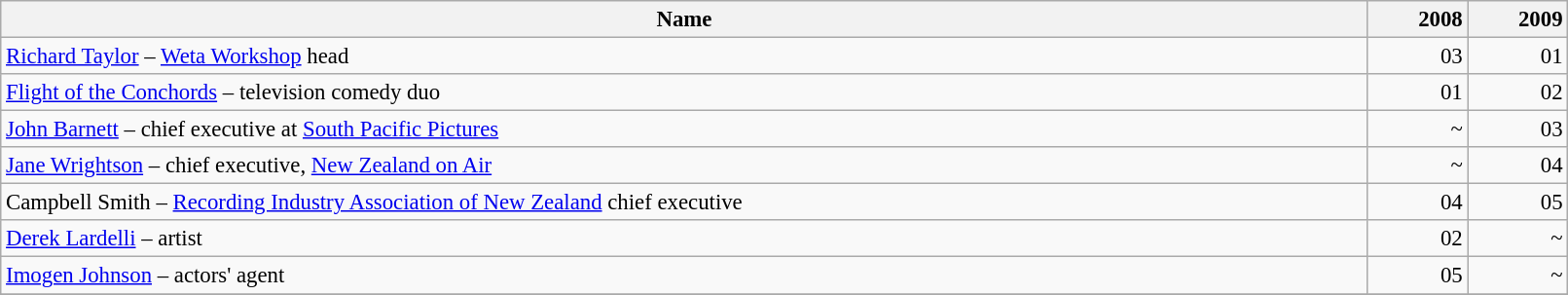<table class="wikitable sortable" width="85%" style="font-size:95%;">
<tr>
<th>Name</th>
<th style="text-align: right;">2008</th>
<th style="text-align: right;">2009</th>
</tr>
<tr>
<td><a href='#'>Richard Taylor</a> – <a href='#'>Weta Workshop</a> head</td>
<td style="text-align: right;">03</td>
<td style="text-align: right;">01</td>
</tr>
<tr>
<td><a href='#'>Flight of the Conchords</a> – television comedy duo</td>
<td style="text-align: right;">01</td>
<td style="text-align: right;">02</td>
</tr>
<tr>
<td><a href='#'>John Barnett</a> – chief executive at <a href='#'>South Pacific Pictures</a></td>
<td style="text-align: right;">~</td>
<td style="text-align: right;">03</td>
</tr>
<tr>
<td><a href='#'>Jane Wrightson</a> – chief executive, <a href='#'>New Zealand on Air</a></td>
<td style="text-align: right;">~</td>
<td style="text-align: right;">04</td>
</tr>
<tr>
<td>Campbell Smith – <a href='#'>Recording Industry Association of New Zealand</a> chief executive</td>
<td style="text-align: right;">04</td>
<td style="text-align: right;">05</td>
</tr>
<tr>
<td><a href='#'>Derek Lardelli</a> – artist</td>
<td style="text-align: right;">02</td>
<td style="text-align: right;">~</td>
</tr>
<tr>
<td><a href='#'>Imogen Johnson</a> – actors' agent</td>
<td style="text-align: right;">05</td>
<td style="text-align: right;">~</td>
</tr>
<tr>
</tr>
</table>
